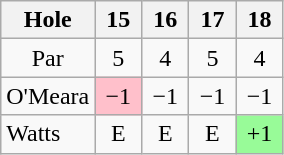<table class="wikitable" style="text-align:center">
<tr>
<th>Hole</th>
<th> 15 </th>
<th> 16 </th>
<th> 17 </th>
<th> 18 </th>
</tr>
<tr>
<td>Par</td>
<td>5</td>
<td>4</td>
<td>5</td>
<td>4</td>
</tr>
<tr>
<td align=left> O'Meara</td>
<td style="background: Pink;">−1</td>
<td>−1</td>
<td>−1</td>
<td>−1</td>
</tr>
<tr>
<td align=left> Watts</td>
<td>E</td>
<td>E</td>
<td>E</td>
<td style="background: PaleGreen;">+1</td>
</tr>
</table>
